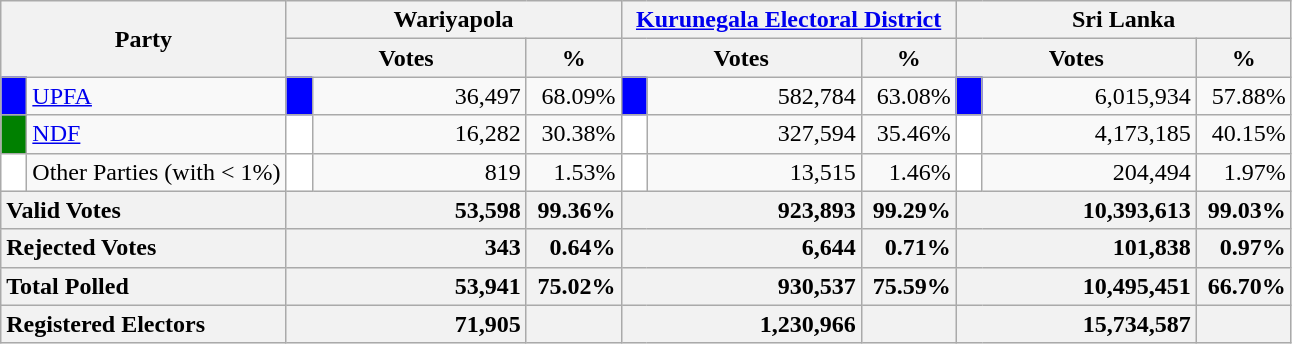<table class="wikitable">
<tr>
<th colspan="2" width="144px"rowspan="2">Party</th>
<th colspan="3" width="216px">Wariyapola</th>
<th colspan="3" width="216px"><a href='#'>Kurunegala Electoral District</a></th>
<th colspan="3" width="216px">Sri Lanka</th>
</tr>
<tr>
<th colspan="2" width="144px">Votes</th>
<th>%</th>
<th colspan="2" width="144px">Votes</th>
<th>%</th>
<th colspan="2" width="144px">Votes</th>
<th>%</th>
</tr>
<tr>
<td style="background-color:blue;" width="10px"></td>
<td style="text-align:left;"><a href='#'>UPFA</a></td>
<td style="background-color:blue;" width="10px"></td>
<td style="text-align:right;">36,497</td>
<td style="text-align:right;">68.09%</td>
<td style="background-color:blue;" width="10px"></td>
<td style="text-align:right;">582,784</td>
<td style="text-align:right;">63.08%</td>
<td style="background-color:blue;" width="10px"></td>
<td style="text-align:right;">6,015,934</td>
<td style="text-align:right;">57.88%</td>
</tr>
<tr>
<td style="background-color:green;" width="10px"></td>
<td style="text-align:left;"><a href='#'>NDF</a></td>
<td style="background-color:white;" width="10px"></td>
<td style="text-align:right;">16,282</td>
<td style="text-align:right;">30.38%</td>
<td style="background-color:white;" width="10px"></td>
<td style="text-align:right;">327,594</td>
<td style="text-align:right;">35.46%</td>
<td style="background-color:white;" width="10px"></td>
<td style="text-align:right;">4,173,185</td>
<td style="text-align:right;">40.15%</td>
</tr>
<tr>
<td style="background-color:white;" width="10px"></td>
<td style="text-align:left;">Other Parties (with < 1%)</td>
<td style="background-color:white;" width="10px"></td>
<td style="text-align:right;">819</td>
<td style="text-align:right;">1.53%</td>
<td style="background-color:white;" width="10px"></td>
<td style="text-align:right;">13,515</td>
<td style="text-align:right;">1.46%</td>
<td style="background-color:white;" width="10px"></td>
<td style="text-align:right;">204,494</td>
<td style="text-align:right;">1.97%</td>
</tr>
<tr>
<th colspan="2" width="144px"style="text-align:left;">Valid Votes</th>
<th style="text-align:right;"colspan="2" width="144px">53,598</th>
<th style="text-align:right;">99.36%</th>
<th style="text-align:right;"colspan="2" width="144px">923,893</th>
<th style="text-align:right;">99.29%</th>
<th style="text-align:right;"colspan="2" width="144px">10,393,613</th>
<th style="text-align:right;">99.03%</th>
</tr>
<tr>
<th colspan="2" width="144px"style="text-align:left;">Rejected Votes</th>
<th style="text-align:right;"colspan="2" width="144px">343</th>
<th style="text-align:right;">0.64%</th>
<th style="text-align:right;"colspan="2" width="144px">6,644</th>
<th style="text-align:right;">0.71%</th>
<th style="text-align:right;"colspan="2" width="144px">101,838</th>
<th style="text-align:right;">0.97%</th>
</tr>
<tr>
<th colspan="2" width="144px"style="text-align:left;">Total Polled</th>
<th style="text-align:right;"colspan="2" width="144px">53,941</th>
<th style="text-align:right;">75.02%</th>
<th style="text-align:right;"colspan="2" width="144px">930,537</th>
<th style="text-align:right;">75.59%</th>
<th style="text-align:right;"colspan="2" width="144px">10,495,451</th>
<th style="text-align:right;">66.70%</th>
</tr>
<tr>
<th colspan="2" width="144px"style="text-align:left;">Registered Electors</th>
<th style="text-align:right;"colspan="2" width="144px">71,905</th>
<th></th>
<th style="text-align:right;"colspan="2" width="144px">1,230,966</th>
<th></th>
<th style="text-align:right;"colspan="2" width="144px">15,734,587</th>
<th></th>
</tr>
</table>
